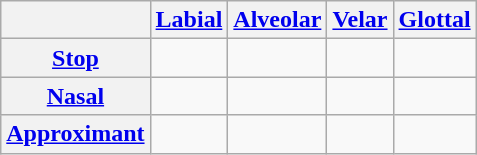<table class="wikitable" style="text-align:center">
<tr>
<th></th>
<th><a href='#'>Labial</a></th>
<th><a href='#'>Alveolar</a></th>
<th><a href='#'>Velar</a></th>
<th><a href='#'>Glottal</a></th>
</tr>
<tr>
<th><a href='#'>Stop</a></th>
<td></td>
<td></td>
<td></td>
<td></td>
</tr>
<tr>
<th><a href='#'>Nasal</a></th>
<td></td>
<td></td>
<td></td>
<td></td>
</tr>
<tr>
<th><a href='#'>Approximant</a></th>
<td></td>
<td></td>
<td></td>
<td></td>
</tr>
</table>
